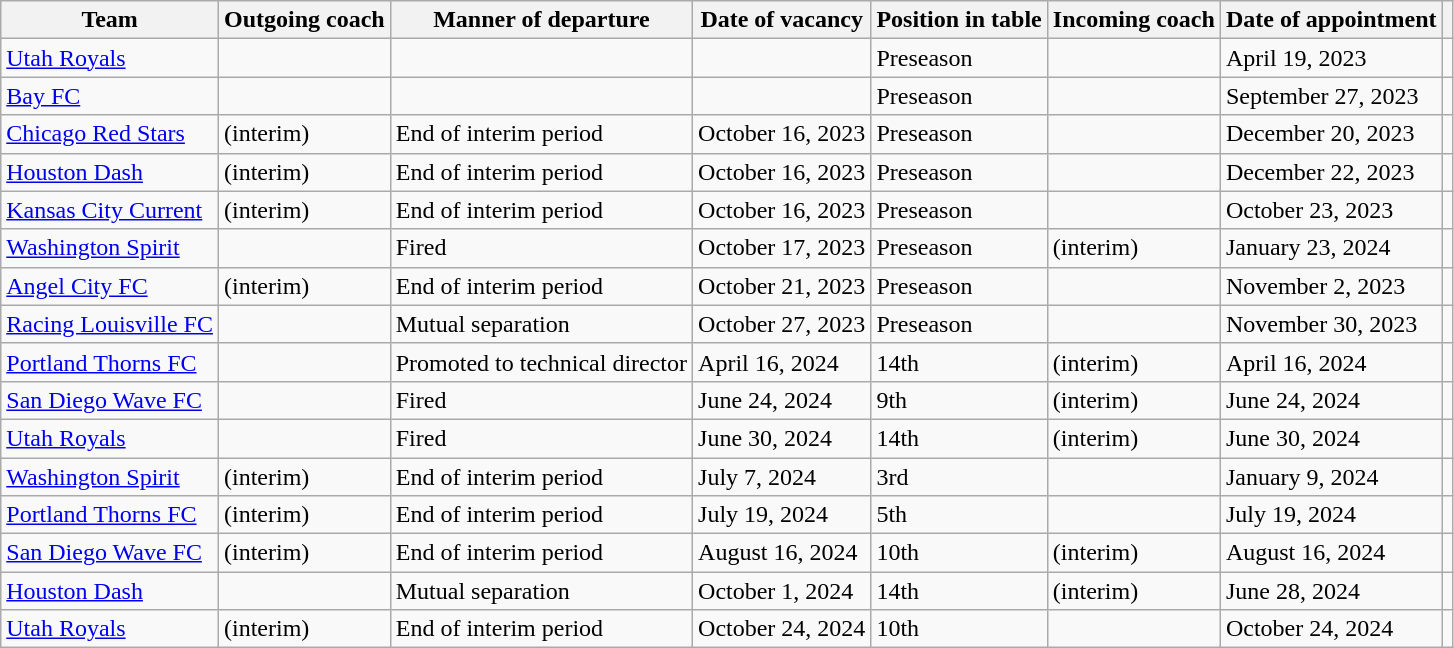<table class="wikitable sortable">
<tr>
<th scope="col">Team</th>
<th scope="col">Outgoing coach</th>
<th scope="col">Manner of departure</th>
<th scope="col">Date of vacancy</th>
<th scope="col">Position in table</th>
<th scope="col">Incoming coach</th>
<th scope="col">Date of appointment</th>
<th scope="col" class="unsortable"></th>
</tr>
<tr>
<td><a href='#'>Utah Royals</a></td>
<td></td>
<td></td>
<td></td>
<td>Preseason</td>
<td> </td>
<td>April 19, 2023</td>
<td></td>
</tr>
<tr>
<td><a href='#'>Bay FC</a></td>
<td></td>
<td></td>
<td></td>
<td>Preseason</td>
<td> </td>
<td>September 27, 2023</td>
<td></td>
</tr>
<tr>
<td><a href='#'>Chicago Red Stars</a></td>
<td>  (interim)</td>
<td>End of interim period</td>
<td>October 16, 2023</td>
<td>Preseason</td>
<td> </td>
<td>December 20, 2023</td>
<td></td>
</tr>
<tr>
<td><a href='#'>Houston Dash</a></td>
<td>  (interim)</td>
<td>End of interim period</td>
<td>October 16, 2023</td>
<td>Preseason</td>
<td> </td>
<td>December 22, 2023</td>
<td></td>
</tr>
<tr>
<td><a href='#'>Kansas City Current</a></td>
<td>  (interim)</td>
<td>End of interim period</td>
<td>October 16, 2023</td>
<td>Preseason</td>
<td> </td>
<td>October 23, 2023</td>
<td></td>
</tr>
<tr>
<td><a href='#'>Washington Spirit</a></td>
<td> </td>
<td>Fired</td>
<td>October 17, 2023</td>
<td>Preseason</td>
<td>  (interim)</td>
<td>January 23, 2024</td>
<td></td>
</tr>
<tr>
<td><a href='#'>Angel City FC</a></td>
<td>  (interim)</td>
<td>End of interim period</td>
<td>October 21, 2023</td>
<td>Preseason</td>
<td> </td>
<td>November 2, 2023</td>
<td></td>
</tr>
<tr>
<td><a href='#'>Racing Louisville FC</a></td>
<td> </td>
<td>Mutual separation</td>
<td>October 27, 2023</td>
<td>Preseason</td>
<td> </td>
<td>November 30, 2023</td>
<td></td>
</tr>
<tr>
<td><a href='#'>Portland Thorns FC</a></td>
<td> </td>
<td>Promoted to technical director</td>
<td>April 16, 2024</td>
<td>14th</td>
<td>  (interim)</td>
<td>April 16, 2024</td>
<td></td>
</tr>
<tr>
<td><a href='#'>San Diego Wave FC</a></td>
<td> </td>
<td>Fired</td>
<td>June 24, 2024</td>
<td>9th</td>
<td>  (interim)</td>
<td>June 24, 2024</td>
<td></td>
</tr>
<tr>
<td><a href='#'>Utah Royals</a></td>
<td> </td>
<td>Fired</td>
<td>June 30, 2024</td>
<td>14th</td>
<td>  (interim)</td>
<td>June 30, 2024</td>
<td></td>
</tr>
<tr>
<td><a href='#'>Washington Spirit</a></td>
<td>  (interim)</td>
<td>End of interim period</td>
<td>July 7, 2024</td>
<td>3rd</td>
<td> </td>
<td>January 9, 2024</td>
<td></td>
</tr>
<tr>
<td><a href='#'>Portland Thorns FC</a></td>
<td>  (interim)</td>
<td>End of interim period</td>
<td>July 19, 2024</td>
<td>5th</td>
<td> </td>
<td>July 19, 2024</td>
<td></td>
</tr>
<tr>
<td><a href='#'>San Diego Wave FC</a></td>
<td>  (interim)</td>
<td>End of interim period</td>
<td>August 16, 2024</td>
<td>10th</td>
<td>  (interim)</td>
<td>August 16, 2024</td>
<td></td>
</tr>
<tr>
<td><a href='#'>Houston Dash</a></td>
<td> </td>
<td>Mutual separation</td>
<td>October 1, 2024</td>
<td>14th</td>
<td>  (interim)</td>
<td>June 28, 2024</td>
<td></td>
</tr>
<tr>
<td><a href='#'>Utah Royals</a></td>
<td>  (interim)</td>
<td>End of interim period</td>
<td>October 24, 2024</td>
<td>10th</td>
<td> </td>
<td>October 24, 2024</td>
<td></td>
</tr>
</table>
